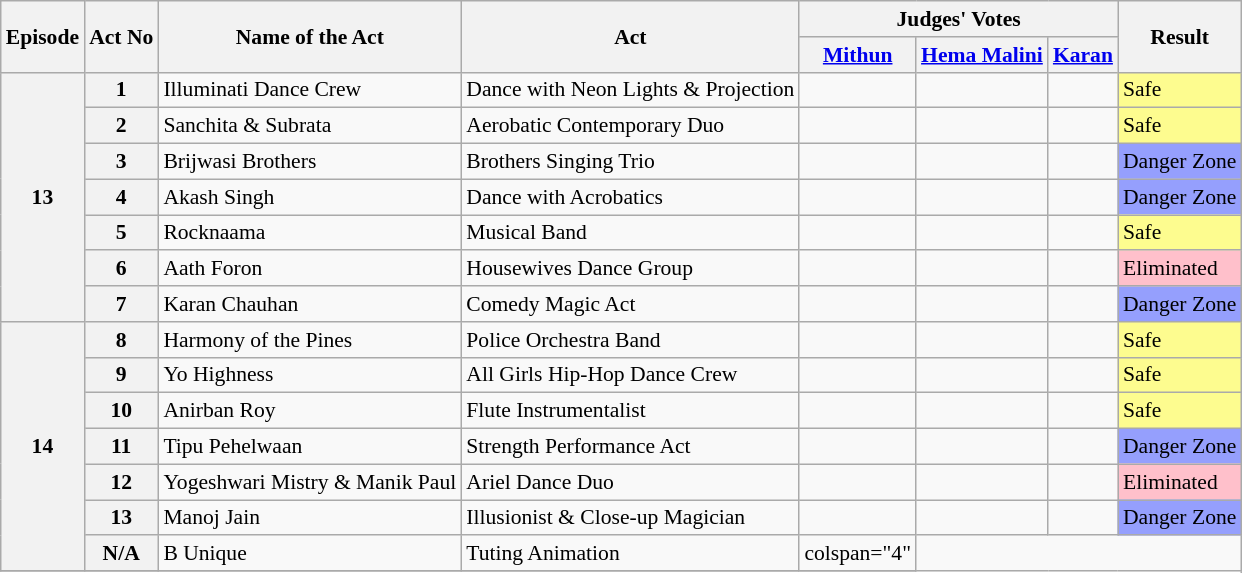<table class="wikitable sortable mw-collapsible" style="font-size: 90%;">
<tr>
<th rowspan="2">Episode</th>
<th rowspan="2">Act No</th>
<th rowspan="2">Name of the Act</th>
<th rowspan="2">Act</th>
<th colspan="3">Judges' Votes</th>
<th rowspan="2">Result</th>
</tr>
<tr>
<th><a href='#'>Mithun</a></th>
<th><a href='#'>Hema Malini</a></th>
<th><a href='#'>Karan</a></th>
</tr>
<tr>
<th rowspan="7">13</th>
<th>1</th>
<td>Illuminati Dance Crew</td>
<td>Dance with Neon Lights & Projection</td>
<td></td>
<td></td>
<td></td>
<td bgcolor="#fdfc8f">Safe</td>
</tr>
<tr>
<th>2</th>
<td>Sanchita & Subrata</td>
<td>Aerobatic Contemporary Duo</td>
<td></td>
<td></td>
<td></td>
<td bgcolor="#fdfc8f">Safe</td>
</tr>
<tr>
<th>3</th>
<td>Brijwasi Brothers</td>
<td>Brothers Singing Trio</td>
<td></td>
<td></td>
<td></td>
<td style="background:#959ffd">Danger Zone</td>
</tr>
<tr>
<th>4</th>
<td>Akash Singh</td>
<td>Dance with Acrobatics</td>
<td></td>
<td></td>
<td></td>
<td style="background:#959ffd">Danger Zone</td>
</tr>
<tr>
<th>5</th>
<td>Rocknaama</td>
<td>Musical Band</td>
<td></td>
<td></td>
<td></td>
<td bgcolor="#fdfc8f">Safe</td>
</tr>
<tr>
<th>6</th>
<td>Aath Foron</td>
<td>Housewives Dance Group</td>
<td></td>
<td></td>
<td></td>
<td bgcolor="#FFC0CB">Eliminated</td>
</tr>
<tr>
<th>7</th>
<td>Karan Chauhan</td>
<td>Comedy Magic Act</td>
<td></td>
<td></td>
<td></td>
<td style="background:#959ffd">Danger Zone</td>
</tr>
<tr>
<th rowspan="7">14</th>
<th>8</th>
<td>Harmony of the Pines</td>
<td>Police Orchestra Band</td>
<td></td>
<td></td>
<td></td>
<td bgcolor="#fdfc8f">Safe</td>
</tr>
<tr>
<th>9</th>
<td>Yo Highness</td>
<td>All Girls Hip-Hop Dance Crew</td>
<td></td>
<td></td>
<td></td>
<td bgcolor="#fdfc8f">Safe</td>
</tr>
<tr>
<th>10</th>
<td>Anirban Roy</td>
<td>Flute Instrumentalist</td>
<td></td>
<td></td>
<td></td>
<td bgcolor="#fdfc8f">Safe</td>
</tr>
<tr>
<th>11</th>
<td>Tipu Pehelwaan</td>
<td>Strength Performance Act</td>
<td></td>
<td></td>
<td></td>
<td style="background:#959ffd">Danger Zone</td>
</tr>
<tr>
<th>12</th>
<td>Yogeshwari Mistry & Manik Paul</td>
<td>Ariel Dance Duo</td>
<td></td>
<td></td>
<td></td>
<td bgcolor="#FFC0CB">Eliminated</td>
</tr>
<tr>
<th>13</th>
<td>Manoj Jain</td>
<td>Illusionist & Close-up Magician</td>
<td></td>
<td></td>
<td></td>
<td style="background:#959ffd">Danger Zone</td>
</tr>
<tr>
<th>N/A</th>
<td>B Unique</td>
<td>Tuting Animation</td>
<td>colspan="4"  </td>
</tr>
<tr>
</tr>
</table>
